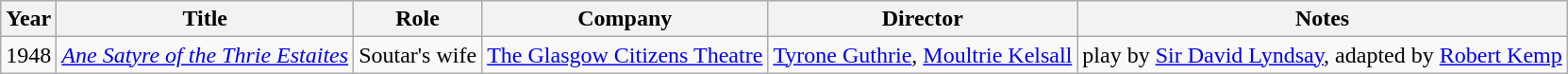<table class="wikitable">
<tr>
<th>Year</th>
<th>Title</th>
<th>Role</th>
<th>Company</th>
<th>Director</th>
<th>Notes</th>
</tr>
<tr>
<td>1948</td>
<td><em><a href='#'>Ane Satyre of the Thrie Estaites</a></em></td>
<td>Soutar's wife</td>
<td><a href='#'>The Glasgow Citizens Theatre</a></td>
<td><a href='#'>Tyrone Guthrie</a>, <a href='#'>Moultrie Kelsall</a></td>
<td>play by <a href='#'>Sir David Lyndsay</a>, adapted by <a href='#'>Robert Kemp</a></td>
</tr>
</table>
